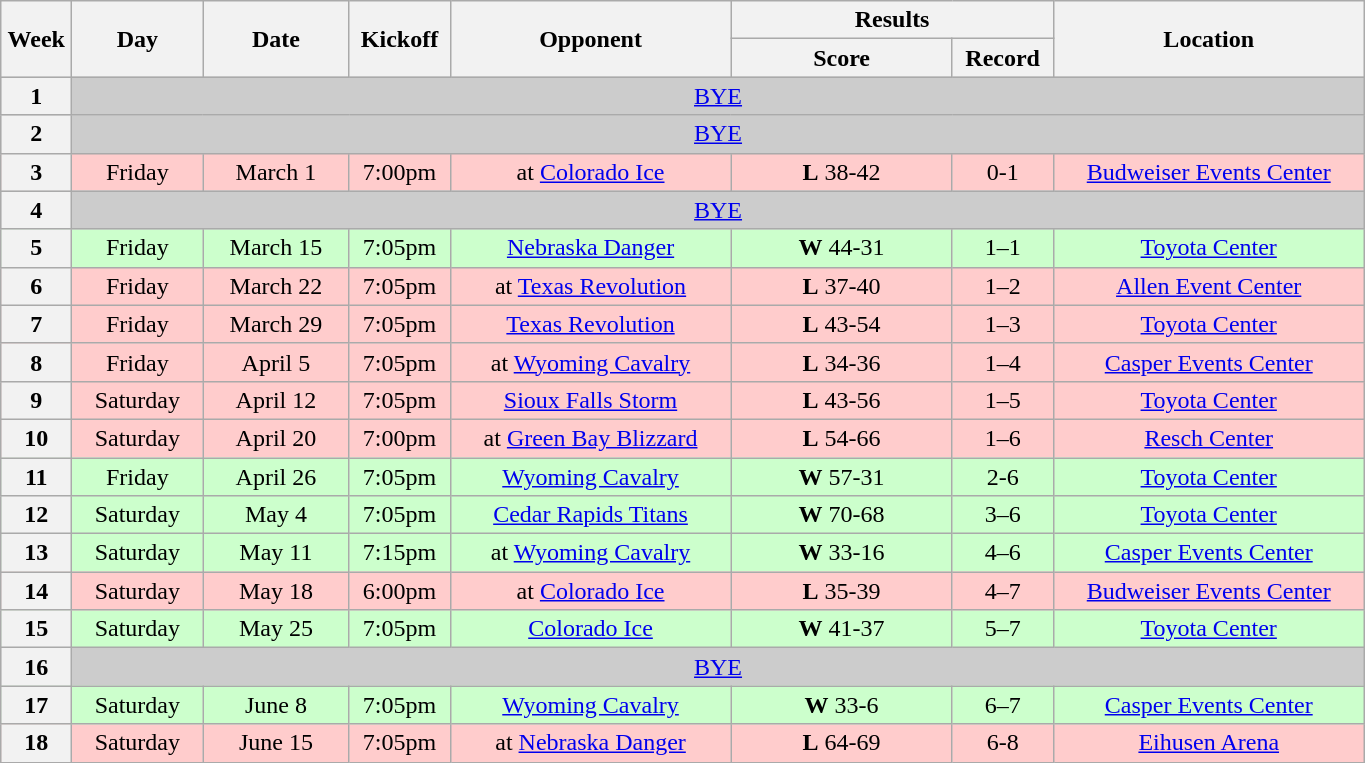<table class="wikitable">
<tr>
<th rowspan="2" width="40">Week</th>
<th rowspan="2" width="80">Day</th>
<th rowspan="2" width="90">Date</th>
<th rowspan="2" width="60">Kickoff</th>
<th rowspan="2" width="180">Opponent</th>
<th colspan="2" width="200">Results</th>
<th rowspan="2" width="200">Location</th>
</tr>
<tr>
<th width="140">Score</th>
<th width="60">Record</th>
</tr>
<tr align="center" bgcolor="#CCCCCC">
<th>1</th>
<td colSpan=7><a href='#'>BYE</a></td>
</tr>
<tr align="center" bgcolor="#CCCCCC">
<th>2</th>
<td colSpan=7><a href='#'>BYE</a></td>
</tr>
<tr align="center" bgcolor="#FFCCCC">
<th>3</th>
<td>Friday</td>
<td>March 1</td>
<td>7:00pm</td>
<td>at <a href='#'>Colorado Ice</a></td>
<td><strong>L</strong> 38-42</td>
<td>0-1</td>
<td><a href='#'>Budweiser Events Center</a></td>
</tr>
<tr align="center" bgcolor="#CCCCCC">
<th>4</th>
<td colSpan=7><a href='#'>BYE</a></td>
</tr>
<tr align="center" bgcolor="#CCFFCC">
<th>5</th>
<td>Friday</td>
<td>March 15</td>
<td>7:05pm</td>
<td><a href='#'>Nebraska Danger</a></td>
<td><strong>W</strong> 44-31</td>
<td>1–1</td>
<td><a href='#'>Toyota Center</a></td>
</tr>
<tr align="center" bgcolor="#FFCCCC">
<th>6</th>
<td>Friday</td>
<td>March 22</td>
<td>7:05pm</td>
<td>at <a href='#'>Texas Revolution</a></td>
<td><strong>L</strong> 37-40</td>
<td>1–2</td>
<td><a href='#'>Allen Event Center</a></td>
</tr>
<tr align="center" bgcolor="#FFCCCC">
<th>7</th>
<td>Friday</td>
<td>March 29</td>
<td>7:05pm</td>
<td><a href='#'>Texas Revolution</a></td>
<td><strong>L</strong> 43-54</td>
<td>1–3</td>
<td><a href='#'>Toyota Center</a></td>
</tr>
<tr align="center" bgcolor="#FFCCCC">
<th>8</th>
<td>Friday</td>
<td>April 5</td>
<td>7:05pm</td>
<td>at <a href='#'>Wyoming Cavalry</a></td>
<td><strong>L</strong> 34-36</td>
<td>1–4</td>
<td><a href='#'>Casper Events Center</a></td>
</tr>
<tr align="center" bgcolor="#FFCCCC">
<th>9</th>
<td>Saturday</td>
<td>April 12</td>
<td>7:05pm</td>
<td><a href='#'>Sioux Falls Storm</a></td>
<td><strong>L</strong> 43-56</td>
<td>1–5</td>
<td><a href='#'>Toyota Center</a></td>
</tr>
<tr align="center" bgcolor="#FFCCCC">
<th>10</th>
<td>Saturday</td>
<td>April 20</td>
<td>7:00pm</td>
<td>at <a href='#'>Green Bay Blizzard</a></td>
<td><strong>L</strong> 54-66</td>
<td>1–6</td>
<td><a href='#'>Resch Center</a></td>
</tr>
<tr align="center" bgcolor="#CCFFCC">
<th>11</th>
<td>Friday</td>
<td>April 26</td>
<td>7:05pm</td>
<td><a href='#'>Wyoming Cavalry</a></td>
<td><strong>W</strong> 57-31</td>
<td>2-6</td>
<td><a href='#'>Toyota Center</a></td>
</tr>
<tr align="center" bgcolor="#CCFFCC">
<th>12</th>
<td>Saturday</td>
<td>May 4</td>
<td>7:05pm</td>
<td><a href='#'>Cedar Rapids Titans</a></td>
<td><strong>W</strong> 70-68</td>
<td>3–6</td>
<td><a href='#'>Toyota Center</a></td>
</tr>
<tr align="center" bgcolor="#CCFFCC">
<th>13</th>
<td>Saturday</td>
<td>May 11</td>
<td>7:15pm</td>
<td>at <a href='#'>Wyoming Cavalry</a></td>
<td><strong>W</strong> 33-16</td>
<td>4–6</td>
<td><a href='#'>Casper Events Center</a></td>
</tr>
<tr align="center" bgcolor="#FFCCCC">
<th>14</th>
<td>Saturday</td>
<td>May 18</td>
<td>6:00pm</td>
<td>at <a href='#'>Colorado Ice</a></td>
<td><strong>L</strong> 35-39</td>
<td>4–7</td>
<td><a href='#'>Budweiser Events Center</a></td>
</tr>
<tr align="center" bgcolor="#CCFFCC">
<th>15</th>
<td>Saturday</td>
<td>May 25</td>
<td>7:05pm</td>
<td><a href='#'>Colorado Ice</a></td>
<td><strong>W</strong> 41-37</td>
<td>5–7</td>
<td><a href='#'>Toyota Center</a></td>
</tr>
<tr align="center" bgcolor="#CCCCCC">
<th>16</th>
<td colSpan=7><a href='#'>BYE</a></td>
</tr>
<tr align="center" bgcolor="#CCFFCC">
<th>17</th>
<td>Saturday</td>
<td>June 8</td>
<td>7:05pm</td>
<td><a href='#'>Wyoming Cavalry</a></td>
<td><strong>W</strong> 33-6</td>
<td>6–7</td>
<td><a href='#'>Casper Events Center</a></td>
</tr>
<tr align="center" bgcolor="#FFCCCC">
<th>18</th>
<td>Saturday</td>
<td>June 15</td>
<td>7:05pm</td>
<td>at <a href='#'>Nebraska Danger</a></td>
<td><strong>L</strong> 64-69</td>
<td>6-8</td>
<td><a href='#'>Eihusen Arena</a></td>
</tr>
</table>
